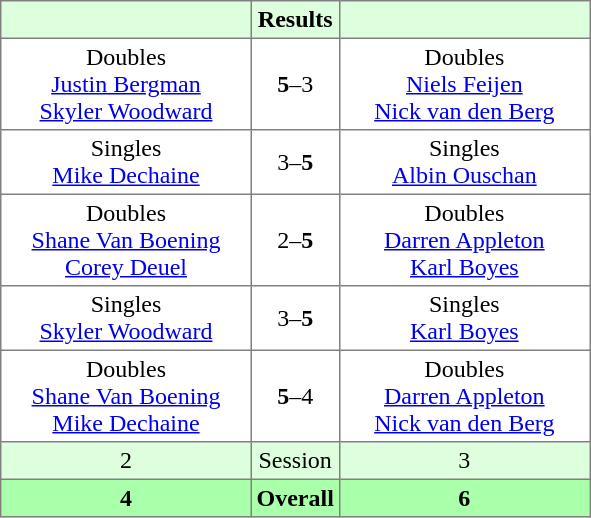<table border="1" cellpadding="3" style="border-collapse: collapse;">
<tr bgcolor="#ddffdd">
<th width="160"></th>
<th>Results</th>
<th width="160"></th>
</tr>
<tr>
<td align="center">Doubles<br><a href='#'>Justin Bergman</a><br><a href='#'>Skyler Woodward</a></td>
<td align="center"><strong>5</strong>–3</td>
<td align="center">Doubles<br><a href='#'>Niels Feijen</a><br><a href='#'>Nick van den Berg</a></td>
</tr>
<tr>
<td align="center">Singles<br><a href='#'>Mike Dechaine</a></td>
<td align="center">3–<strong>5</strong></td>
<td align="center">Singles<br><a href='#'>Albin Ouschan</a></td>
</tr>
<tr>
<td align="center">Doubles<br><a href='#'>Shane Van Boening</a><br><a href='#'>Corey Deuel</a></td>
<td align="center">2–<strong>5</strong></td>
<td align="center">Doubles<br><a href='#'>Darren Appleton</a><br><a href='#'>Karl Boyes</a></td>
</tr>
<tr>
<td align="center">Singles<br><a href='#'>Skyler Woodward</a></td>
<td align="center">3–<strong>5</strong></td>
<td align="center">Singles<br><a href='#'>Karl Boyes</a></td>
</tr>
<tr>
<td align="center">Doubles<br><a href='#'>Shane Van Boening</a><br><a href='#'>Mike Dechaine</a></td>
<td align="center"><strong>5</strong>–4</td>
<td align="center">Doubles<br><a href='#'>Darren Appleton</a><br><a href='#'>Nick van den Berg</a></td>
</tr>
<tr bgcolor="#ddffdd">
<td align="center">2</td>
<td align="center">Session</td>
<td align="center">3</td>
</tr>
<tr bgcolor="#aaffaa">
<th align="center">4</th>
<th align="center">Overall</th>
<th align="center">6</th>
</tr>
</table>
